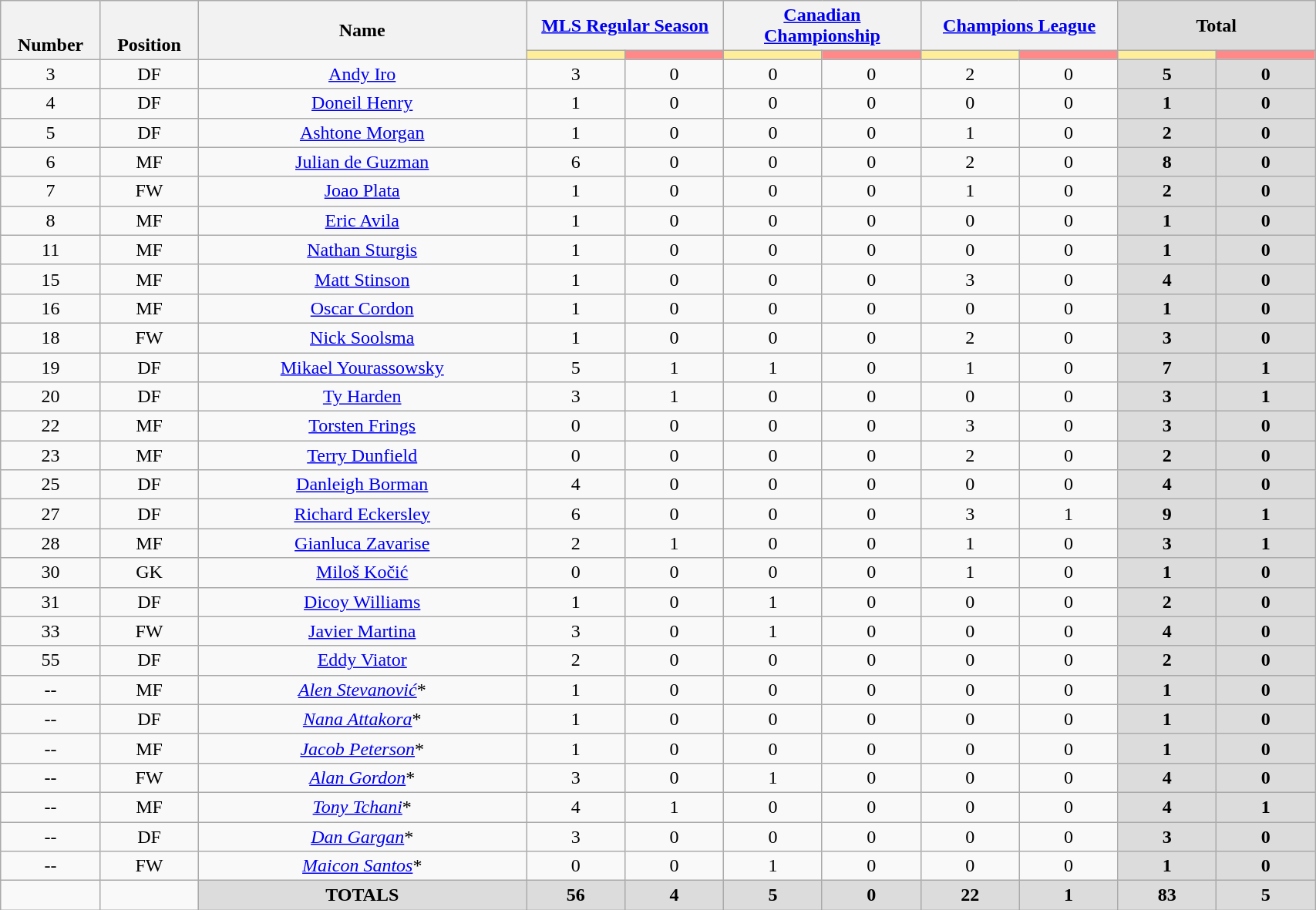<table class="wikitable"  style="text-align:center; width:90%;">
<tr>
<th rowspan="2" style="vertical-align:bottom;">Number</th>
<th rowspan="2" style="vertical-align:bottom;">Position</th>
<th rowspan="2" style="width:25%;">Name</th>
<th colspan="2" style="width:15%;"><a href='#'>MLS Regular Season</a></th>
<th colspan="2" style="width:15%;"><a href='#'>Canadian Championship</a></th>
<th colspan="2" style="width:15%;"><a href='#'>Champions League</a></th>
<th colspan="2"  style="width:15%; background:#dcdcdc;">Total</th>
</tr>
<tr>
<th style="width:60px; background:#fe9;"></th>
<th style="width:60px; background:#ff8888;"></th>
<th style="width:60px; background:#fe9;"></th>
<th style="width:60px; background:#ff8888;"></th>
<th style="width:60px; background:#fe9;"></th>
<th style="width:60px; background:#ff8888;"></th>
<th style="width:60px; background:#fe9;"></th>
<th style="width:60px; background:#ff8888;"></th>
</tr>
<tr>
<td>3</td>
<td>DF</td>
<td><a href='#'>Andy Iro</a></td>
<td>3</td>
<td>0</td>
<td>0</td>
<td>0</td>
<td>2</td>
<td>0</td>
<td style="background: #DCDCDC"><strong>5</strong></td>
<td style="background: #DCDCDC"><strong>0</strong></td>
</tr>
<tr>
<td>4</td>
<td>DF</td>
<td><a href='#'>Doneil Henry</a></td>
<td>1</td>
<td>0</td>
<td>0</td>
<td>0</td>
<td>0</td>
<td>0</td>
<td style="background: #DCDCDC"><strong>1</strong></td>
<td style="background: #DCDCDC"><strong>0</strong></td>
</tr>
<tr>
<td>5</td>
<td>DF</td>
<td><a href='#'>Ashtone Morgan</a></td>
<td>1</td>
<td>0</td>
<td>0</td>
<td>0</td>
<td>1</td>
<td>0</td>
<td style="background: #DCDCDC"><strong>2</strong></td>
<td style="background: #DCDCDC"><strong>0</strong></td>
</tr>
<tr>
<td>6</td>
<td>MF</td>
<td><a href='#'>Julian de Guzman</a></td>
<td>6</td>
<td>0</td>
<td>0</td>
<td>0</td>
<td>2</td>
<td>0</td>
<td style="background: #DCDCDC"><strong>8</strong></td>
<td style="background: #DCDCDC"><strong>0</strong></td>
</tr>
<tr>
<td>7</td>
<td>FW</td>
<td><a href='#'>Joao Plata</a></td>
<td>1</td>
<td>0</td>
<td>0</td>
<td>0</td>
<td>1</td>
<td>0</td>
<td style="background: #DCDCDC"><strong>2</strong></td>
<td style="background: #DCDCDC"><strong>0</strong></td>
</tr>
<tr>
<td>8</td>
<td>MF</td>
<td><a href='#'>Eric Avila</a></td>
<td>1</td>
<td>0</td>
<td>0</td>
<td>0</td>
<td>0</td>
<td>0</td>
<td style="background: #DCDCDC"><strong>1</strong></td>
<td style="background: #DCDCDC"><strong>0</strong></td>
</tr>
<tr>
<td>11</td>
<td>MF</td>
<td><a href='#'>Nathan Sturgis</a></td>
<td>1</td>
<td>0</td>
<td>0</td>
<td>0</td>
<td>0</td>
<td>0</td>
<td style="background: #DCDCDC"><strong>1</strong></td>
<td style="background: #DCDCDC"><strong>0</strong></td>
</tr>
<tr>
<td>15</td>
<td>MF</td>
<td><a href='#'>Matt Stinson</a></td>
<td>1</td>
<td>0</td>
<td>0</td>
<td>0</td>
<td>3</td>
<td>0</td>
<td style="background: #DCDCDC"><strong>4</strong></td>
<td style="background: #DCDCDC"><strong>0</strong></td>
</tr>
<tr>
<td>16</td>
<td>MF</td>
<td><a href='#'>Oscar Cordon</a></td>
<td>1</td>
<td>0</td>
<td>0</td>
<td>0</td>
<td>0</td>
<td>0</td>
<td style="background: #DCDCDC"><strong>1</strong></td>
<td style="background: #DCDCDC"><strong>0</strong></td>
</tr>
<tr>
<td>18</td>
<td>FW</td>
<td><a href='#'>Nick Soolsma</a></td>
<td>1</td>
<td>0</td>
<td>0</td>
<td>0</td>
<td>2</td>
<td>0</td>
<td style="background: #DCDCDC"><strong>3</strong></td>
<td style="background: #DCDCDC"><strong>0</strong></td>
</tr>
<tr>
<td>19</td>
<td>DF</td>
<td><a href='#'>Mikael Yourassowsky</a></td>
<td>5</td>
<td>1</td>
<td>1</td>
<td>0</td>
<td>1</td>
<td>0</td>
<td style="background: #DCDCDC"><strong>7</strong></td>
<td style="background: #DCDCDC"><strong>1</strong></td>
</tr>
<tr>
<td>20</td>
<td>DF</td>
<td><a href='#'>Ty Harden</a></td>
<td>3</td>
<td>1</td>
<td>0</td>
<td>0</td>
<td>0</td>
<td>0</td>
<td style="background: #DCDCDC"><strong>3</strong></td>
<td style="background: #DCDCDC"><strong>1</strong></td>
</tr>
<tr>
<td>22</td>
<td>MF</td>
<td><a href='#'>Torsten Frings</a></td>
<td>0</td>
<td>0</td>
<td>0</td>
<td>0</td>
<td>3</td>
<td>0</td>
<td style="background: #DCDCDC"><strong>3</strong></td>
<td style="background: #DCDCDC"><strong>0</strong></td>
</tr>
<tr>
<td>23</td>
<td>MF</td>
<td><a href='#'>Terry Dunfield</a></td>
<td>0</td>
<td>0</td>
<td>0</td>
<td>0</td>
<td>2</td>
<td>0</td>
<td style="background: #DCDCDC"><strong>2</strong></td>
<td style="background: #DCDCDC"><strong>0</strong></td>
</tr>
<tr>
<td>25</td>
<td>DF</td>
<td><a href='#'>Danleigh Borman</a></td>
<td>4</td>
<td>0</td>
<td>0</td>
<td>0</td>
<td>0</td>
<td>0</td>
<td style="background: #DCDCDC"><strong>4</strong></td>
<td style="background: #DCDCDC"><strong>0</strong></td>
</tr>
<tr>
<td>27</td>
<td>DF</td>
<td><a href='#'>Richard Eckersley</a></td>
<td>6</td>
<td>0</td>
<td>0</td>
<td>0</td>
<td>3</td>
<td>1</td>
<td style="background: #DCDCDC"><strong>9</strong></td>
<td style="background: #DCDCDC"><strong>1</strong></td>
</tr>
<tr>
<td>28</td>
<td>MF</td>
<td><a href='#'>Gianluca Zavarise</a></td>
<td>2</td>
<td>1</td>
<td>0</td>
<td>0</td>
<td>1</td>
<td>0</td>
<td style="background: #DCDCDC"><strong>3</strong></td>
<td style="background: #DCDCDC"><strong>1</strong></td>
</tr>
<tr>
<td>30</td>
<td>GK</td>
<td><a href='#'>Miloš Kočić</a></td>
<td>0</td>
<td>0</td>
<td>0</td>
<td>0</td>
<td>1</td>
<td>0</td>
<td style="background: #DCDCDC"><strong>1</strong></td>
<td style="background: #DCDCDC"><strong>0</strong></td>
</tr>
<tr>
<td>31</td>
<td>DF</td>
<td><a href='#'>Dicoy Williams</a></td>
<td>1</td>
<td>0</td>
<td>1</td>
<td>0</td>
<td>0</td>
<td>0</td>
<td style="background: #DCDCDC"><strong>2</strong></td>
<td style="background: #DCDCDC"><strong>0</strong></td>
</tr>
<tr>
<td>33</td>
<td>FW</td>
<td><a href='#'>Javier Martina</a></td>
<td>3</td>
<td>0</td>
<td>1</td>
<td>0</td>
<td>0</td>
<td>0</td>
<td style="background: #DCDCDC"><strong>4</strong></td>
<td style="background: #DCDCDC"><strong>0</strong></td>
</tr>
<tr>
<td>55</td>
<td>DF</td>
<td><a href='#'>Eddy Viator</a></td>
<td>2</td>
<td>0</td>
<td>0</td>
<td>0</td>
<td>0</td>
<td>0</td>
<td style="background: #DCDCDC"><strong>2</strong></td>
<td style="background: #DCDCDC"><strong>0</strong></td>
</tr>
<tr>
<td>--</td>
<td>MF</td>
<td><em><a href='#'>Alen Stevanović</a></em>*</td>
<td>1</td>
<td>0</td>
<td>0</td>
<td>0</td>
<td>0</td>
<td>0</td>
<td style="background: #DCDCDC"><strong>1</strong></td>
<td style="background: #DCDCDC"><strong>0</strong></td>
</tr>
<tr>
<td>--</td>
<td>DF</td>
<td><em><a href='#'>Nana Attakora</a></em>*</td>
<td>1</td>
<td>0</td>
<td>0</td>
<td>0</td>
<td>0</td>
<td>0</td>
<td style="background: #DCDCDC"><strong>1</strong></td>
<td style="background: #DCDCDC"><strong>0</strong></td>
</tr>
<tr>
<td>--</td>
<td>MF</td>
<td><em><a href='#'>Jacob Peterson</a></em>*</td>
<td>1</td>
<td>0</td>
<td>0</td>
<td>0</td>
<td>0</td>
<td>0</td>
<td style="background: #DCDCDC"><strong>1</strong></td>
<td style="background: #DCDCDC"><strong>0</strong></td>
</tr>
<tr>
<td>--</td>
<td>FW</td>
<td><em><a href='#'>Alan Gordon</a></em>*</td>
<td>3</td>
<td>0</td>
<td>1</td>
<td>0</td>
<td>0</td>
<td>0</td>
<td style="background: #DCDCDC"><strong>4</strong></td>
<td style="background: #DCDCDC"><strong>0</strong></td>
</tr>
<tr>
<td>--</td>
<td>MF</td>
<td><em><a href='#'>Tony Tchani</a></em>*</td>
<td>4</td>
<td>1</td>
<td>0</td>
<td>0</td>
<td>0</td>
<td>0</td>
<td style="background: #DCDCDC"><strong>4</strong></td>
<td style="background: #DCDCDC"><strong>1</strong></td>
</tr>
<tr>
<td>--</td>
<td>DF</td>
<td><em><a href='#'>Dan Gargan</a></em>*</td>
<td>3</td>
<td>0</td>
<td>0</td>
<td>0</td>
<td>0</td>
<td>0</td>
<td style="background: #DCDCDC"><strong>3</strong></td>
<td style="background: #DCDCDC"><strong>0</strong></td>
</tr>
<tr>
<td>--</td>
<td>FW</td>
<td><em><a href='#'>Maicon Santos</a></em>*</td>
<td>0</td>
<td>0</td>
<td>1</td>
<td>0</td>
<td>0</td>
<td>0</td>
<td style="background: #DCDCDC"><strong>1</strong></td>
<td style="background: #DCDCDC"><strong>0</strong></td>
</tr>
<tr>
<td></td>
<td></td>
<td style="background: #DCDCDC"><strong>TOTALS</strong></td>
<td style="background: #DCDCDC"><strong>56</strong></td>
<td style="background: #DCDCDC"><strong>4</strong></td>
<td style="background: #DCDCDC"><strong>5</strong></td>
<td style="background: #DCDCDC"><strong>0</strong></td>
<td style="background: #DCDCDC"><strong>22</strong></td>
<td style="background: #DCDCDC"><strong>1</strong></td>
<td style="background: #DCDCDC"><strong>83</strong></td>
<td style="background: #DCDCDC"><strong>5</strong></td>
</tr>
</table>
